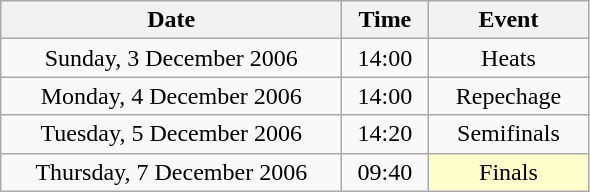<table class = "wikitable" style="text-align:center;">
<tr>
<th width=220>Date</th>
<th width=50>Time</th>
<th width=100>Event</th>
</tr>
<tr>
<td>Sunday, 3 December 2006</td>
<td>14:00</td>
<td>Heats</td>
</tr>
<tr>
<td>Monday, 4 December 2006</td>
<td>14:00</td>
<td>Repechage</td>
</tr>
<tr>
<td>Tuesday, 5 December 2006</td>
<td>14:20</td>
<td>Semifinals</td>
</tr>
<tr>
<td>Thursday, 7 December 2006</td>
<td>09:40</td>
<td bgcolor=ffffcc>Finals</td>
</tr>
</table>
